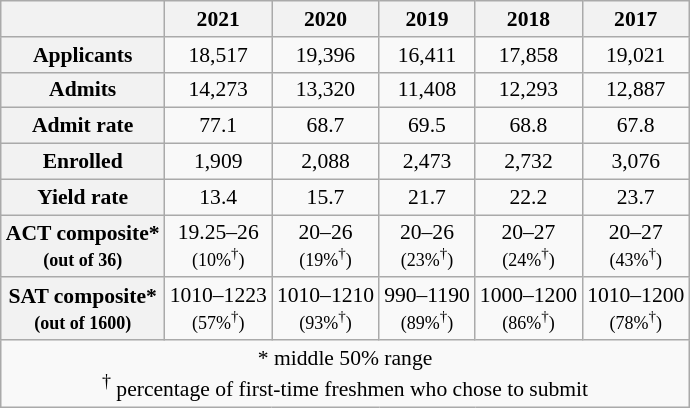<table class="wikitable" style="text-align:center; float:left; font-size:90%; margin:10px;">
<tr>
<th></th>
<th>2021</th>
<th>2020</th>
<th>2019</th>
<th>2018</th>
<th>2017</th>
</tr>
<tr>
<th>Applicants</th>
<td>18,517</td>
<td>19,396</td>
<td>16,411</td>
<td>17,858</td>
<td>19,021</td>
</tr>
<tr>
<th>Admits</th>
<td>14,273</td>
<td>13,320</td>
<td>11,408</td>
<td>12,293</td>
<td>12,887</td>
</tr>
<tr>
<th>Admit rate</th>
<td>77.1</td>
<td>68.7</td>
<td>69.5</td>
<td>68.8</td>
<td>67.8</td>
</tr>
<tr>
<th>Enrolled</th>
<td>1,909</td>
<td>2,088</td>
<td>2,473</td>
<td>2,732</td>
<td>3,076</td>
</tr>
<tr>
<th>Yield rate</th>
<td>13.4</td>
<td>15.7</td>
<td>21.7</td>
<td>22.2</td>
<td>23.7</td>
</tr>
<tr>
<th>ACT composite*<br><small>(out of 36)</small></th>
<td>19.25–26<br><small>(10%<sup>†</sup>)</small></td>
<td>20–26<br><small>(19%<sup>†</sup>)</small></td>
<td>20–26<br><small>(23%<sup>†</sup>)</small></td>
<td>20–27<br><small>(24%<sup>†</sup>)</small></td>
<td>20–27<br><small>(43%<sup>†</sup>)</small></td>
</tr>
<tr>
<th>SAT composite*<br><small>(out of 1600)</small></th>
<td>1010–1223<br><small>(57%<sup>†</sup>)</small></td>
<td>1010–1210<br><small>(93%<sup>†</sup>)</small></td>
<td>990–1190<br><small>(89%<sup>†</sup>)</small></td>
<td>1000–1200<br><small>(86%<sup>†</sup>)</small></td>
<td>1010–1200<br><small>(78%<sup>†</sup>)</small></td>
</tr>
<tr>
<td colspan=6>* middle 50% range<br> <sup>†</sup> percentage of first-time freshmen who chose to submit</td>
</tr>
</table>
